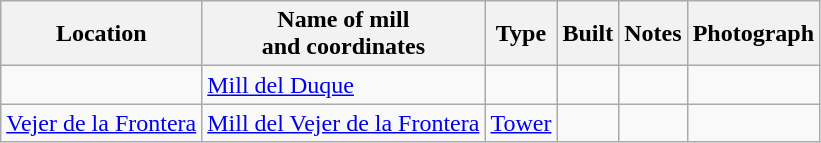<table class="wikitable">
<tr>
<th>Location</th>
<th>Name of mill<br>and coordinates</th>
<th>Type</th>
<th>Built</th>
<th>Notes</th>
<th>Photograph</th>
</tr>
<tr>
<td></td>
<td><a href='#'>Mill del Duque</a></td>
<td></td>
<td></td>
<td></td>
<td></td>
</tr>
<tr>
<td><a href='#'>Vejer de la Frontera</a></td>
<td><a href='#'>Mill del Vejer de la Frontera</a></td>
<td><a href='#'>Tower</a></td>
<td></td>
<td></td>
<td></td>
</tr>
</table>
